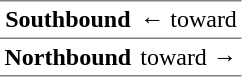<table border="1" cellspacing="0" cellpadding="3" frame="hsides" rules="rows">
<tr>
<th><span>Southbound</span></th>
<td>←  toward </td>
</tr>
<tr>
<th><span>Northbound</span></th>
<td>  toward  →</td>
</tr>
</table>
